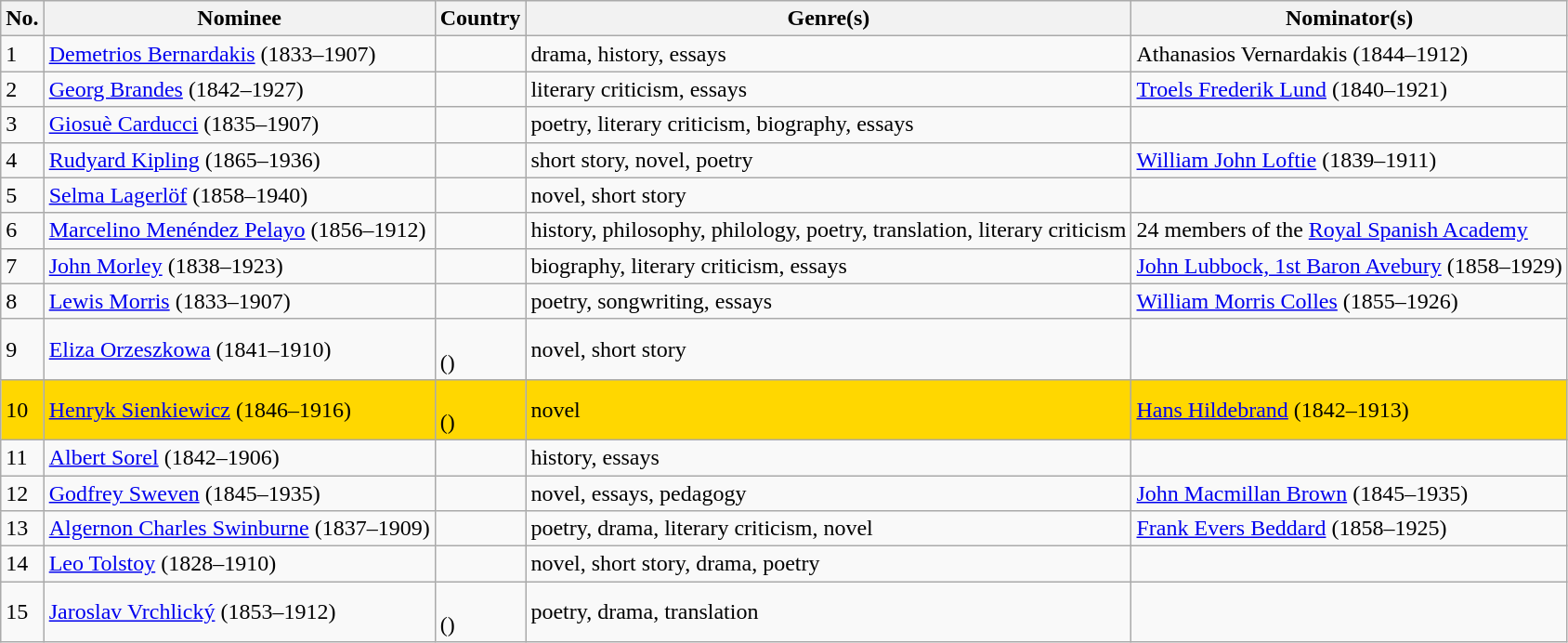<table class="sortable wikitable mw-collapsible">
<tr>
<th scope=col>No.</th>
<th scope=col>Nominee</th>
<th scope=col>Country</th>
<th scope=col>Genre(s)</th>
<th scope=col>Nominator(s)</th>
</tr>
<tr>
<td>1</td>
<td><a href='#'>Demetrios Bernardakis</a> (1833–1907)</td>
<td></td>
<td>drama, history, essays</td>
<td>Athanasios Vernardakis (1844–1912)</td>
</tr>
<tr>
<td>2</td>
<td><a href='#'>Georg Brandes</a> (1842–1927)</td>
<td></td>
<td>literary criticism, essays</td>
<td><a href='#'>Troels Frederik Lund</a> (1840–1921)</td>
</tr>
<tr>
<td>3</td>
<td><a href='#'>Giosuè Carducci</a> (1835–1907)</td>
<td></td>
<td>poetry, literary criticism, biography, essays</td>
<td></td>
</tr>
<tr>
<td>4</td>
<td><a href='#'>Rudyard Kipling</a> (1865–1936)</td>
<td></td>
<td>short story, novel, poetry</td>
<td><a href='#'>William John Loftie</a> (1839–1911)</td>
</tr>
<tr>
<td>5</td>
<td><a href='#'>Selma Lagerlöf</a> (1858–1940)</td>
<td></td>
<td>novel, short story</td>
<td></td>
</tr>
<tr>
<td>6</td>
<td><a href='#'>Marcelino Menéndez Pelayo</a> (1856–1912)</td>
<td></td>
<td>history, philosophy, philology, poetry, translation, literary criticism</td>
<td>24 members of the <a href='#'>Royal Spanish Academy</a></td>
</tr>
<tr>
<td>7</td>
<td><a href='#'>John Morley</a> (1838–1923)</td>
<td></td>
<td>biography, literary criticism, essays</td>
<td><a href='#'>John Lubbock, 1st Baron Avebury</a> (1858–1929)</td>
</tr>
<tr>
<td>8</td>
<td><a href='#'>Lewis Morris</a> (1833–1907)</td>
<td></td>
<td>poetry, songwriting, essays</td>
<td><a href='#'>William Morris Colles</a> (1855–1926)</td>
</tr>
<tr>
<td>9</td>
<td><a href='#'>Eliza Orzeszkowa</a> (1841–1910)</td>
<td><br>()</td>
<td>novel, short story</td>
<td></td>
</tr>
<tr>
<td style="background:gold;white-space:nowrap">10</td>
<td style="background:gold;white-space:nowrap"><a href='#'>Henryk Sienkiewicz</a> (1846–1916)</td>
<td style="background:gold;white-space:nowrap"><br>()</td>
<td style="background:gold;white-space:nowrap">novel</td>
<td style="background:gold;white-space:nowrap"><a href='#'>Hans Hildebrand</a> (1842–1913)</td>
</tr>
<tr>
<td>11</td>
<td><a href='#'>Albert Sorel</a> (1842–1906)</td>
<td></td>
<td>history, essays</td>
<td></td>
</tr>
<tr>
<td>12</td>
<td><a href='#'>Godfrey Sweven</a> (1845–1935)</td>
<td><br></td>
<td>novel, essays, pedagogy</td>
<td><a href='#'>John Macmillan Brown</a> (1845–1935)</td>
</tr>
<tr>
<td>13</td>
<td><a href='#'>Algernon Charles Swinburne</a> (1837–1909)</td>
<td></td>
<td>poetry, drama, literary criticism, novel</td>
<td><a href='#'>Frank Evers Beddard</a> (1858–1925)</td>
</tr>
<tr>
<td>14</td>
<td><a href='#'>Leo Tolstoy</a> (1828–1910)</td>
<td></td>
<td>novel, short story, drama, poetry</td>
<td></td>
</tr>
<tr>
<td>15</td>
<td><a href='#'>Jaroslav Vrchlický</a> (1853–1912)</td>
<td><br>()</td>
<td>poetry, drama, translation</td>
<td></td>
</tr>
</table>
